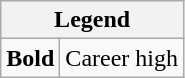<table class="wikitable mw-collapsible mw-collapsed">
<tr>
<th colspan="2">Legend</th>
</tr>
<tr>
<td><strong>Bold</strong></td>
<td>Career high</td>
</tr>
</table>
